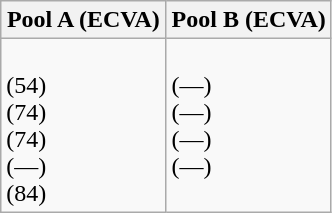<table class="wikitable">
<tr>
<th width=50%>Pool A (ECVA)</th>
<th width=50%>Pool B (ECVA)</th>
</tr>
<tr>
<td><br> (54)<br>
 (74)<br>
 (74)<br>
 (—)<br>
 (84)</td>
<td valign=top><br> (—)<br>
 (—)<br>
 (—)<br>
 (—)</td>
</tr>
</table>
